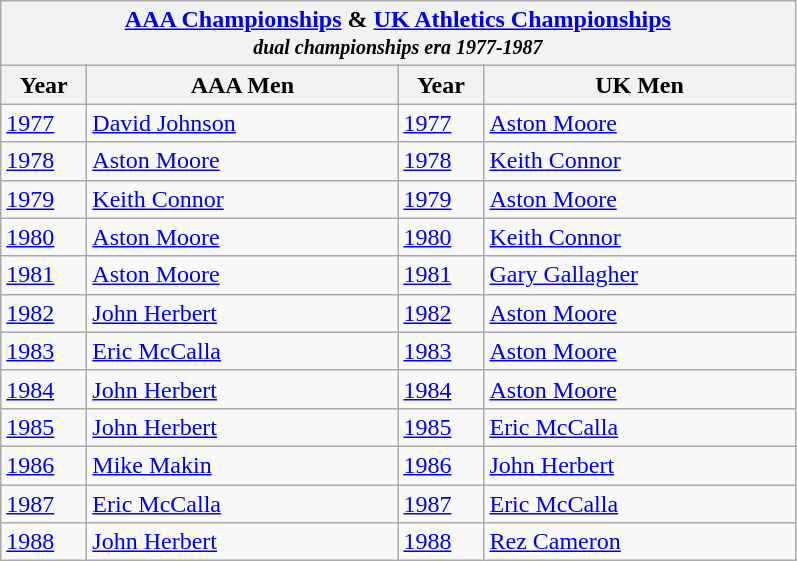<table class="wikitable">
<tr>
<th colspan="4"><a href='#'>AAA Championships</a> & <a href='#'>UK Athletics Championships</a><br><em><small>dual championships era 1977-1987</small></em></th>
</tr>
<tr>
<th width=50>Year</th>
<th width=200>AAA Men</th>
<th width=50>Year</th>
<th width=200>UK Men</th>
</tr>
<tr>
<td><a href='#'>1977</a></td>
<td><a href='#'>David Johnson</a></td>
<td><a href='#'>1977</a></td>
<td><a href='#'>Aston Moore</a></td>
</tr>
<tr>
<td><a href='#'>1978</a></td>
<td><a href='#'>Aston Moore</a></td>
<td><a href='#'>1978</a></td>
<td><a href='#'>Keith Connor</a></td>
</tr>
<tr>
<td><a href='#'>1979</a></td>
<td><a href='#'>Keith Connor</a></td>
<td><a href='#'>1979</a></td>
<td><a href='#'>Aston Moore</a></td>
</tr>
<tr>
<td><a href='#'>1980</a></td>
<td><a href='#'>Aston Moore</a></td>
<td><a href='#'>1980</a></td>
<td><a href='#'>Keith Connor</a></td>
</tr>
<tr>
<td><a href='#'>1981</a></td>
<td><a href='#'>Aston Moore</a></td>
<td><a href='#'>1981</a></td>
<td><a href='#'>Gary Gallagher</a></td>
</tr>
<tr>
<td><a href='#'>1982</a></td>
<td><a href='#'>John Herbert</a></td>
<td><a href='#'>1982</a></td>
<td><a href='#'>Aston Moore</a></td>
</tr>
<tr>
<td><a href='#'>1983</a></td>
<td><a href='#'>Eric McCalla</a></td>
<td><a href='#'>1983</a></td>
<td><a href='#'>Aston Moore</a></td>
</tr>
<tr>
<td><a href='#'>1984</a></td>
<td><a href='#'>John Herbert</a></td>
<td><a href='#'>1984</a></td>
<td><a href='#'>Aston Moore</a></td>
</tr>
<tr>
<td><a href='#'>1985</a></td>
<td><a href='#'>John Herbert</a></td>
<td><a href='#'>1985</a></td>
<td><a href='#'>Eric McCalla</a></td>
</tr>
<tr>
<td><a href='#'>1986</a></td>
<td><a href='#'>Mike Makin</a></td>
<td><a href='#'>1986</a></td>
<td><a href='#'>John Herbert</a></td>
</tr>
<tr>
<td><a href='#'>1987</a></td>
<td><a href='#'>Eric McCalla</a></td>
<td><a href='#'>1987</a></td>
<td><a href='#'>Eric McCalla</a></td>
</tr>
<tr>
<td><a href='#'>1988</a></td>
<td><a href='#'>John Herbert</a></td>
<td><a href='#'>1988</a></td>
<td><a href='#'>Rez Cameron</a></td>
</tr>
</table>
